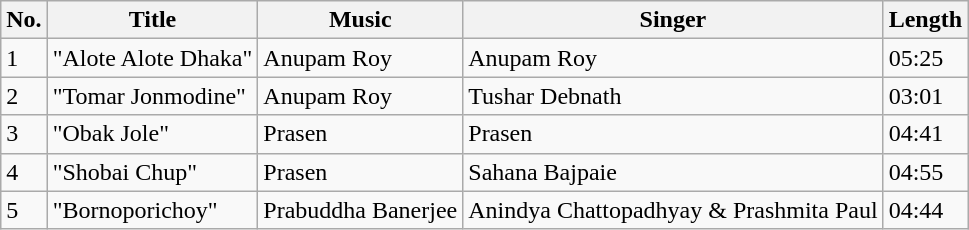<table class="wikitable">
<tr>
<th>No.</th>
<th>Title</th>
<th>Music</th>
<th>Singer</th>
<th>Length</th>
</tr>
<tr>
<td>1</td>
<td>"Alote Alote Dhaka"</td>
<td>Anupam Roy</td>
<td>Anupam Roy</td>
<td>05:25</td>
</tr>
<tr>
<td>2</td>
<td>"Tomar Jonmodine"</td>
<td>Anupam Roy</td>
<td>Tushar Debnath</td>
<td>03:01</td>
</tr>
<tr>
<td>3</td>
<td>"Obak Jole"</td>
<td>Prasen</td>
<td>Prasen</td>
<td>04:41</td>
</tr>
<tr>
<td>4</td>
<td>"Shobai Chup"</td>
<td>Prasen</td>
<td>Sahana Bajpaie</td>
<td>04:55</td>
</tr>
<tr>
<td>5</td>
<td>"Bornoporichoy"</td>
<td>Prabuddha Banerjee</td>
<td>Anindya  Chattopadhyay & Prashmita Paul</td>
<td>04:44</td>
</tr>
</table>
